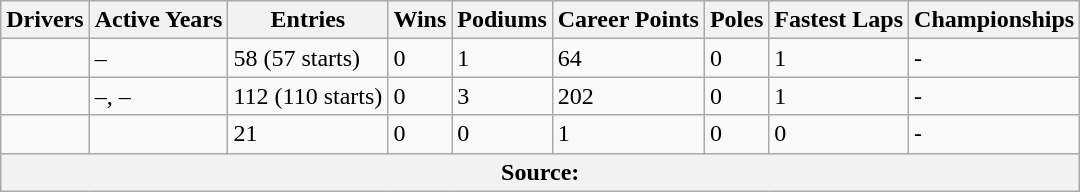<table class="wikitable sortable" border="1">
<tr>
<th scope="col">Drivers</th>
<th scope="col">Active Years</th>
<th scope="col">Entries</th>
<th scope="col">Wins</th>
<th scope="col">Podiums</th>
<th scope="col">Career Points</th>
<th scope="col">Poles</th>
<th scope="col">Fastest Laps</th>
<th scope="col">Championships</th>
</tr>
<tr>
<td></td>
<td>–</td>
<td>58 (57 starts)</td>
<td>0</td>
<td>1</td>
<td>64</td>
<td>0</td>
<td>1</td>
<td>-</td>
</tr>
<tr>
<td></td>
<td>–, –</td>
<td>112 (110 starts)</td>
<td>0</td>
<td>3</td>
<td>202</td>
<td>0</td>
<td>1</td>
<td>-</td>
</tr>
<tr>
<td></td>
<td></td>
<td>21</td>
<td>0</td>
<td>0</td>
<td>1</td>
<td>0</td>
<td>0</td>
<td>-</td>
</tr>
<tr>
<th colspan=9>Source:</th>
</tr>
</table>
